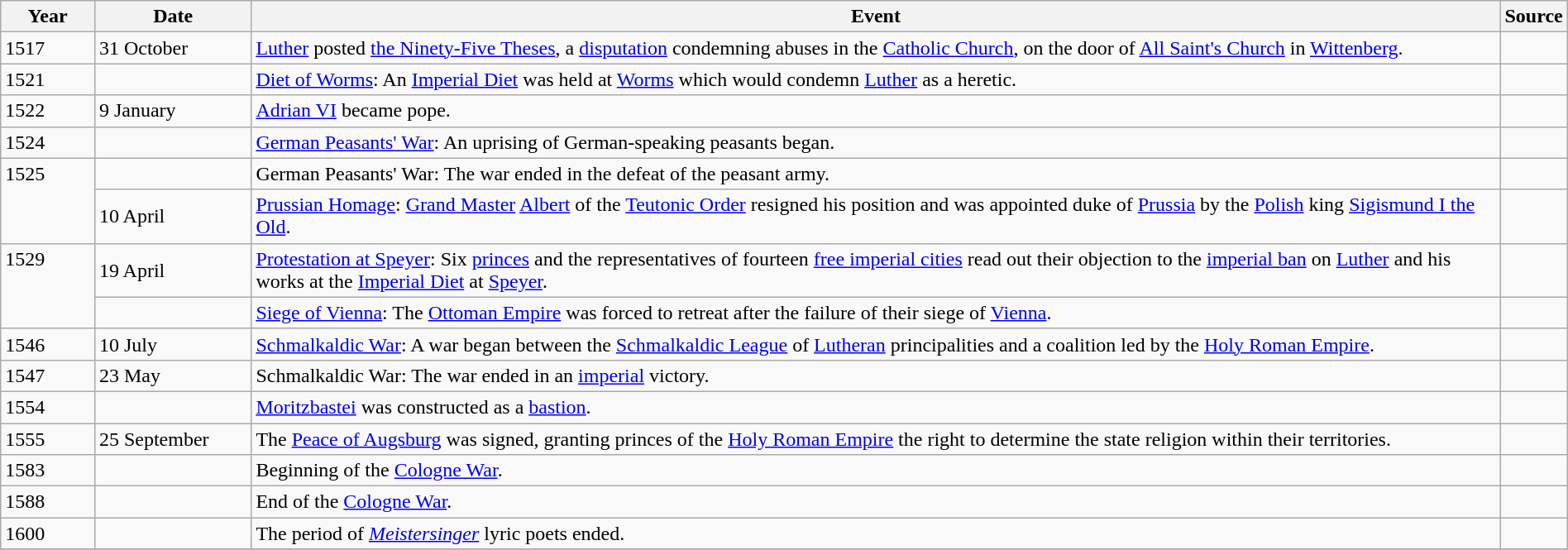<table class="wikitable" width="100%">
<tr>
<th style="width:6%">Year</th>
<th style="width:10%">Date</th>
<th>Event</th>
<th>Source</th>
</tr>
<tr>
<td>1517</td>
<td>31 October</td>
<td><a href='#'>Luther</a> posted <a href='#'>the Ninety-Five Theses</a>, a <a href='#'>disputation</a> condemning abuses in the <a href='#'>Catholic Church</a>, on the door of <a href='#'>All Saint's Church</a> in <a href='#'>Wittenberg</a>.</td>
<td></td>
</tr>
<tr>
<td>1521</td>
<td></td>
<td><a href='#'>Diet of Worms</a>: An <a href='#'>Imperial Diet</a> was held at <a href='#'>Worms</a> which would condemn <a href='#'>Luther</a> as a heretic.</td>
<td></td>
</tr>
<tr>
<td>1522</td>
<td>9 January</td>
<td><a href='#'>Adrian VI</a> became pope.</td>
<td></td>
</tr>
<tr>
<td>1524</td>
<td></td>
<td><a href='#'>German Peasants' War</a>: An uprising of German-speaking peasants began.</td>
<td></td>
</tr>
<tr>
<td rowspan="2" valign="top">1525</td>
<td></td>
<td>German Peasants' War: The war ended in the defeat of the peasant army.</td>
<td></td>
</tr>
<tr>
<td>10 April</td>
<td><a href='#'>Prussian Homage</a>: <a href='#'>Grand Master</a> <a href='#'>Albert</a> of the <a href='#'>Teutonic Order</a> resigned his position and was appointed duke of <a href='#'>Prussia</a> by the <a href='#'>Polish</a> king <a href='#'>Sigismund I the Old</a>.</td>
<td></td>
</tr>
<tr>
<td rowspan="2" valign="top">1529</td>
<td>19 April</td>
<td><a href='#'>Protestation at Speyer</a>: Six <a href='#'>princes</a> and the representatives of fourteen <a href='#'>free imperial cities</a> read out their objection to the <a href='#'>imperial ban</a> on <a href='#'>Luther</a> and his works at the <a href='#'>Imperial Diet</a> at <a href='#'>Speyer</a>.</td>
<td></td>
</tr>
<tr>
<td></td>
<td><a href='#'>Siege of Vienna</a>: The <a href='#'>Ottoman Empire</a> was forced to retreat after the failure of their siege of <a href='#'>Vienna</a>.</td>
<td></td>
</tr>
<tr>
<td>1546</td>
<td>10 July</td>
<td><a href='#'>Schmalkaldic War</a>: A war began between the <a href='#'>Schmalkaldic League</a> of <a href='#'>Lutheran</a> principalities and a coalition led by the <a href='#'>Holy Roman Empire</a>.</td>
<td></td>
</tr>
<tr>
<td>1547</td>
<td>23 May</td>
<td>Schmalkaldic War: The war ended in an <a href='#'>imperial</a> victory.</td>
<td></td>
</tr>
<tr>
<td>1554</td>
<td></td>
<td><a href='#'>Moritzbastei</a> was constructed as a <a href='#'>bastion</a>.</td>
<td></td>
</tr>
<tr>
<td>1555</td>
<td>25 September</td>
<td>The <a href='#'>Peace of Augsburg</a> was signed, granting princes of the <a href='#'>Holy Roman Empire</a> the right to determine the state religion within their territories.</td>
<td></td>
</tr>
<tr>
<td>1583</td>
<td></td>
<td>Beginning of the <a href='#'>Cologne War</a>.</td>
<td></td>
</tr>
<tr>
<td>1588</td>
<td></td>
<td>End of the <a href='#'>Cologne War</a>.</td>
<td></td>
</tr>
<tr>
<td>1600</td>
<td></td>
<td>The period of <em><a href='#'>Meistersinger</a></em> lyric poets ended.</td>
<td></td>
</tr>
<tr>
</tr>
</table>
